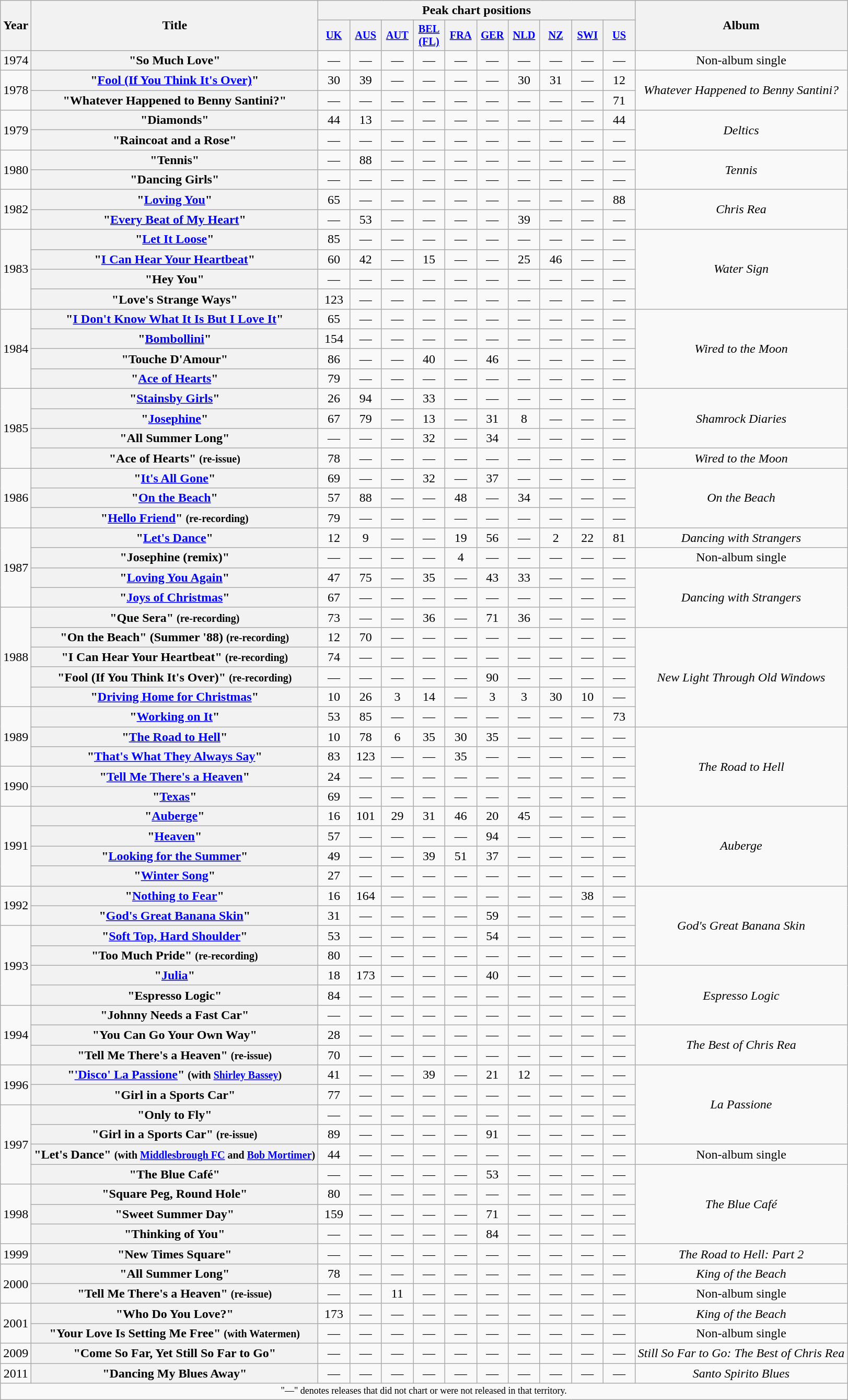<table class="wikitable plainrowheaders" style="text-align:center;" border="1">
<tr>
<th scope="col" rowspan="2">Year</th>
<th scope="col" rowspan="2">Title</th>
<th scope="col" colspan="10">Peak chart positions</th>
<th scope="col" rowspan="2">Album</th>
</tr>
<tr>
<th style="width:2.5em;font-size:85%"><a href='#'>UK</a><br></th>
<th style="width:2.5em;font-size:85%"><a href='#'>AUS</a><br></th>
<th style="width:2.5em;font-size:85%"><a href='#'>AUT</a><br></th>
<th style="width:2.5em;font-size:85%"><a href='#'>BEL<br>(FL)</a><br></th>
<th style="width:2.5em;font-size:85%"><a href='#'>FRA</a></th>
<th style="width:2.5em;font-size:85%"><a href='#'>GER</a><br></th>
<th style="width:2.5em;font-size:85%"><a href='#'>NLD</a></th>
<th style="width:2.5em;font-size:85%"><a href='#'>NZ</a></th>
<th style="width:2.5em;font-size:85%"><a href='#'>SWI</a><br></th>
<th style="width:2.5em;font-size:85%"><a href='#'>US</a><br></th>
</tr>
<tr>
<td>1974</td>
<th scope="row">"So Much Love"</th>
<td>—</td>
<td>—</td>
<td>—</td>
<td>—</td>
<td>—</td>
<td>—</td>
<td>—</td>
<td>—</td>
<td>—</td>
<td>—</td>
<td>Non-album single</td>
</tr>
<tr>
<td rowspan="2">1978</td>
<th scope="row">"<a href='#'>Fool (If You Think It's Over)</a>"</th>
<td>30</td>
<td>39</td>
<td>—</td>
<td>—</td>
<td>—</td>
<td>—</td>
<td>30</td>
<td>31</td>
<td>—</td>
<td>12</td>
<td rowspan="2"><em>Whatever Happened to Benny Santini?</em></td>
</tr>
<tr>
<th scope="row">"Whatever Happened to Benny Santini?"</th>
<td>—</td>
<td>—</td>
<td>—</td>
<td>—</td>
<td>—</td>
<td>—</td>
<td>—</td>
<td>—</td>
<td>—</td>
<td>71</td>
</tr>
<tr>
<td rowspan="2">1979</td>
<th scope="row">"Diamonds"</th>
<td>44</td>
<td>13</td>
<td>—</td>
<td>—</td>
<td>—</td>
<td>—</td>
<td>—</td>
<td>—</td>
<td>—</td>
<td>44</td>
<td rowspan="2"><em>Deltics</em></td>
</tr>
<tr>
<th scope="row">"Raincoat and a Rose"</th>
<td>—</td>
<td>—</td>
<td>—</td>
<td>—</td>
<td>—</td>
<td>—</td>
<td>—</td>
<td>—</td>
<td>—</td>
<td>—</td>
</tr>
<tr>
<td rowspan="2">1980</td>
<th scope="row">"Tennis"</th>
<td>—</td>
<td>88</td>
<td>—</td>
<td>—</td>
<td>—</td>
<td>—</td>
<td>—</td>
<td>—</td>
<td>—</td>
<td>—</td>
<td rowspan="2"><em>Tennis</em></td>
</tr>
<tr>
<th scope="row">"Dancing Girls"</th>
<td>—</td>
<td>—</td>
<td>—</td>
<td>—</td>
<td>—</td>
<td>—</td>
<td>—</td>
<td>—</td>
<td>—</td>
<td>—</td>
</tr>
<tr>
<td rowspan="2">1982</td>
<th scope="row">"<a href='#'>Loving You</a>"</th>
<td>65</td>
<td>—</td>
<td>—</td>
<td>—</td>
<td>—</td>
<td>—</td>
<td>—</td>
<td>—</td>
<td>—</td>
<td>88</td>
<td rowspan="2"><em>Chris Rea</em></td>
</tr>
<tr>
<th scope="row">"<a href='#'>Every Beat of My Heart</a>"</th>
<td>—</td>
<td>53</td>
<td>—</td>
<td>—</td>
<td>—</td>
<td>—</td>
<td>39</td>
<td>—</td>
<td>—</td>
<td>—</td>
</tr>
<tr>
<td rowspan="4">1983</td>
<th scope="row">"<a href='#'>Let It Loose</a>"</th>
<td>85</td>
<td>—</td>
<td>—</td>
<td>—</td>
<td>—</td>
<td>—</td>
<td>—</td>
<td>—</td>
<td>—</td>
<td>—</td>
<td rowspan="4"><em>Water Sign</em></td>
</tr>
<tr>
<th scope="row">"<a href='#'>I Can Hear Your Heartbeat</a>"</th>
<td>60</td>
<td>42</td>
<td>—</td>
<td>15</td>
<td>—</td>
<td>—</td>
<td>25</td>
<td>46</td>
<td>—</td>
<td>—</td>
</tr>
<tr>
<th scope="row">"Hey You"</th>
<td>—</td>
<td>—</td>
<td>—</td>
<td>—</td>
<td>—</td>
<td>—</td>
<td>—</td>
<td>—</td>
<td>—</td>
<td>—</td>
</tr>
<tr>
<th scope="row">"Love's Strange Ways"</th>
<td>123</td>
<td>—</td>
<td>—</td>
<td>—</td>
<td>—</td>
<td>—</td>
<td>—</td>
<td>—</td>
<td>—</td>
<td>—</td>
</tr>
<tr>
<td rowspan="4">1984</td>
<th scope="row">"<a href='#'>I Don't Know What It Is But I Love It</a>"</th>
<td>65</td>
<td>—</td>
<td>—</td>
<td>—</td>
<td>—</td>
<td>—</td>
<td>—</td>
<td>—</td>
<td>—</td>
<td>—</td>
<td rowspan="4"><em>Wired to the Moon</em></td>
</tr>
<tr>
<th scope="row">"<a href='#'>Bombollini</a>"</th>
<td>154</td>
<td>—</td>
<td>—</td>
<td>—</td>
<td>—</td>
<td>—</td>
<td>—</td>
<td>—</td>
<td>—</td>
<td>—</td>
</tr>
<tr>
<th scope="row">"Touche D'Amour"</th>
<td>86</td>
<td>—</td>
<td>—</td>
<td>40</td>
<td>—</td>
<td>46</td>
<td>—</td>
<td>—</td>
<td>—</td>
<td>—</td>
</tr>
<tr>
<th scope="row">"<a href='#'>Ace of Hearts</a>"</th>
<td>79</td>
<td>—</td>
<td>—</td>
<td>—</td>
<td>—</td>
<td>—</td>
<td>—</td>
<td>—</td>
<td>—</td>
<td>—</td>
</tr>
<tr>
<td rowspan="4">1985</td>
<th scope="row">"<a href='#'>Stainsby Girls</a>"</th>
<td>26</td>
<td>94</td>
<td>—</td>
<td>33</td>
<td>—</td>
<td>—</td>
<td>—</td>
<td>—</td>
<td>—</td>
<td>—</td>
<td rowspan="3"><em>Shamrock Diaries</em></td>
</tr>
<tr>
<th scope="row">"<a href='#'>Josephine</a>"</th>
<td>67</td>
<td>79</td>
<td>—</td>
<td>13</td>
<td>—</td>
<td>31</td>
<td>8</td>
<td>—</td>
<td>—</td>
<td>—</td>
</tr>
<tr>
<th scope="row">"All Summer Long"</th>
<td>—</td>
<td>—</td>
<td>—</td>
<td>32</td>
<td>—</td>
<td>34</td>
<td>—</td>
<td>—</td>
<td>—</td>
<td>—</td>
</tr>
<tr>
<th scope="row">"Ace of Hearts" <small>(re-issue)</small></th>
<td>78</td>
<td>—</td>
<td>—</td>
<td>—</td>
<td>—</td>
<td>—</td>
<td>—</td>
<td>—</td>
<td>—</td>
<td>—</td>
<td><em>Wired to the Moon</em></td>
</tr>
<tr>
<td rowspan="3">1986</td>
<th scope="row">"<a href='#'>It's All Gone</a>"</th>
<td>69</td>
<td>—</td>
<td>—</td>
<td>32</td>
<td>—</td>
<td>37</td>
<td>—</td>
<td>—</td>
<td>—</td>
<td>—</td>
<td rowspan="3"><em>On the Beach</em></td>
</tr>
<tr>
<th scope="row">"<a href='#'>On the Beach</a>"</th>
<td>57</td>
<td>88</td>
<td>—</td>
<td>—</td>
<td>48</td>
<td>—</td>
<td>34</td>
<td>—</td>
<td>—</td>
<td>—</td>
</tr>
<tr>
<th scope="row">"<a href='#'>Hello Friend</a>" <small>(re-recording)</small></th>
<td>79</td>
<td>—</td>
<td>—</td>
<td>—</td>
<td>—</td>
<td>—</td>
<td>—</td>
<td>—</td>
<td>—</td>
<td>—</td>
</tr>
<tr>
<td rowspan="4">1987</td>
<th scope="row">"<a href='#'>Let's Dance</a>"</th>
<td>12</td>
<td>9</td>
<td>—</td>
<td>—</td>
<td>19</td>
<td>56</td>
<td>—</td>
<td>2</td>
<td>22</td>
<td>81</td>
<td><em>Dancing with Strangers</em></td>
</tr>
<tr>
<th scope="row">"Josephine (remix)"</th>
<td>—</td>
<td>—</td>
<td>—</td>
<td>—</td>
<td>4</td>
<td>—</td>
<td>—</td>
<td>—</td>
<td>—</td>
<td>—</td>
<td>Non-album single</td>
</tr>
<tr>
<th scope="row">"<a href='#'>Loving You Again</a>"</th>
<td>47</td>
<td>75</td>
<td>—</td>
<td>35</td>
<td>—</td>
<td>43</td>
<td>33</td>
<td>—</td>
<td>—</td>
<td>—</td>
<td rowspan="3"><em>Dancing with Strangers</em></td>
</tr>
<tr>
<th scope="row">"<a href='#'>Joys of Christmas</a>"</th>
<td>67</td>
<td>—</td>
<td>—</td>
<td>—</td>
<td>—</td>
<td>—</td>
<td>—</td>
<td>—</td>
<td>—</td>
<td>—</td>
</tr>
<tr>
<td rowspan="5">1988</td>
<th scope="row">"Que Sera" <small>(re-recording)</small></th>
<td>73</td>
<td>—</td>
<td>—</td>
<td>36</td>
<td>—</td>
<td>71</td>
<td>36</td>
<td>—</td>
<td>—</td>
<td>—</td>
</tr>
<tr>
<th scope="row">"On the Beach" (Summer '88) <small>(re-recording)</small></th>
<td>12</td>
<td>70</td>
<td>—</td>
<td>—</td>
<td>—</td>
<td>—</td>
<td>—</td>
<td>—</td>
<td>—</td>
<td>—</td>
<td rowspan="5"><em>New Light Through Old Windows</em></td>
</tr>
<tr>
<th scope="row">"I Can Hear Your Heartbeat" <small>(re-recording)</small></th>
<td>74</td>
<td>—</td>
<td>—</td>
<td>—</td>
<td>—</td>
<td>—</td>
<td>—</td>
<td>—</td>
<td>—</td>
<td>—</td>
</tr>
<tr>
<th scope="row">"Fool (If You Think It's Over)" <small>(re-recording)</small></th>
<td>—</td>
<td>—</td>
<td>—</td>
<td>—</td>
<td>—</td>
<td>90</td>
<td>—</td>
<td>—</td>
<td>—</td>
<td>—</td>
</tr>
<tr>
<th scope="row">"<a href='#'>Driving Home for Christmas</a>"</th>
<td>10</td>
<td>26<br></td>
<td>3</td>
<td>14</td>
<td>—</td>
<td>3</td>
<td>3</td>
<td>30</td>
<td>10</td>
<td>—</td>
</tr>
<tr>
<td rowspan="3">1989</td>
<th scope="row">"<a href='#'>Working on It</a>"</th>
<td>53</td>
<td>85</td>
<td>—</td>
<td>—</td>
<td>—</td>
<td>—</td>
<td>—</td>
<td>—</td>
<td>—</td>
<td>73</td>
</tr>
<tr>
<th scope="row">"<a href='#'>The Road to Hell</a>"</th>
<td>10</td>
<td>78</td>
<td>6</td>
<td>35</td>
<td>30</td>
<td>35</td>
<td>—</td>
<td>—</td>
<td>—</td>
<td>—</td>
<td rowspan="4"><em>The Road to Hell</em></td>
</tr>
<tr>
<th scope="row">"<a href='#'>That's What They Always Say</a>"</th>
<td>83</td>
<td>123</td>
<td>—</td>
<td>—</td>
<td>35</td>
<td>—</td>
<td>—</td>
<td>—</td>
<td>—</td>
<td>—</td>
</tr>
<tr>
<td rowspan="2">1990</td>
<th scope="row">"<a href='#'>Tell Me There's a Heaven</a>"</th>
<td>24</td>
<td>—</td>
<td>—</td>
<td>—</td>
<td>—</td>
<td>—</td>
<td>—</td>
<td>—</td>
<td>—</td>
<td>—</td>
</tr>
<tr>
<th scope="row">"<a href='#'>Texas</a>"</th>
<td>69</td>
<td>—</td>
<td>—</td>
<td>—</td>
<td>—</td>
<td>—</td>
<td>—</td>
<td>—</td>
<td>—</td>
<td>—</td>
</tr>
<tr>
<td rowspan="4">1991</td>
<th scope="row">"<a href='#'>Auberge</a>"</th>
<td>16</td>
<td>101</td>
<td>29</td>
<td>31</td>
<td>46</td>
<td>20</td>
<td>45</td>
<td>—</td>
<td>—</td>
<td>—</td>
<td rowspan="4"><em>Auberge</em></td>
</tr>
<tr>
<th scope="row">"<a href='#'>Heaven</a>"</th>
<td>57</td>
<td>—</td>
<td>—</td>
<td>—</td>
<td>—</td>
<td>94</td>
<td>—</td>
<td>—</td>
<td>—</td>
<td>—</td>
</tr>
<tr>
<th scope="row">"<a href='#'>Looking for the Summer</a>"</th>
<td>49</td>
<td>—</td>
<td>—</td>
<td>39</td>
<td>51</td>
<td>37</td>
<td>—</td>
<td>—</td>
<td>—</td>
<td>—</td>
</tr>
<tr>
<th scope="row">"<a href='#'>Winter Song</a>"</th>
<td>27</td>
<td>—</td>
<td>—</td>
<td>—</td>
<td>—</td>
<td>—</td>
<td>—</td>
<td>—</td>
<td>—</td>
<td>—</td>
</tr>
<tr>
<td rowspan="2">1992</td>
<th scope="row">"<a href='#'>Nothing to Fear</a>"</th>
<td>16</td>
<td>164</td>
<td>—</td>
<td>—</td>
<td>—</td>
<td>—</td>
<td>—</td>
<td>—</td>
<td>38</td>
<td>—</td>
<td rowspan="4"><em>God's Great Banana Skin</em></td>
</tr>
<tr>
<th scope="row">"<a href='#'>God's Great Banana Skin</a>"</th>
<td>31</td>
<td>—</td>
<td>—</td>
<td>—</td>
<td>—</td>
<td>59</td>
<td>—</td>
<td>—</td>
<td>—</td>
<td>—</td>
</tr>
<tr>
<td rowspan="4">1993</td>
<th scope="row">"<a href='#'>Soft Top, Hard Shoulder</a>"</th>
<td>53</td>
<td>—</td>
<td>—</td>
<td>—</td>
<td>—</td>
<td>54</td>
<td>—</td>
<td>—</td>
<td>—</td>
<td>—</td>
</tr>
<tr>
<th scope="row">"Too Much Pride" <small>(re-recording)</small></th>
<td>80</td>
<td>—</td>
<td>—</td>
<td>—</td>
<td>—</td>
<td>—</td>
<td>—</td>
<td>—</td>
<td>—</td>
<td>—</td>
</tr>
<tr>
<th scope="row">"<a href='#'>Julia</a>"</th>
<td>18</td>
<td>173</td>
<td>—</td>
<td>—</td>
<td>—</td>
<td>40</td>
<td>—</td>
<td>—</td>
<td>—</td>
<td>—</td>
<td rowspan="3"><em>Espresso Logic</em></td>
</tr>
<tr>
<th scope="row">"Espresso Logic"</th>
<td>84</td>
<td>—</td>
<td>—</td>
<td>—</td>
<td>—</td>
<td>—</td>
<td>—</td>
<td>—</td>
<td>—</td>
<td>—</td>
</tr>
<tr>
<td rowspan="3">1994</td>
<th scope="row">"Johnny Needs a Fast Car"</th>
<td>—</td>
<td>—</td>
<td>—</td>
<td>—</td>
<td>—</td>
<td>—</td>
<td>—</td>
<td>—</td>
<td>—</td>
<td>—</td>
</tr>
<tr>
<th scope="row">"You Can Go Your Own Way"</th>
<td>28</td>
<td>—</td>
<td>—</td>
<td>—</td>
<td>—</td>
<td>—</td>
<td>—</td>
<td>—</td>
<td>—</td>
<td>—</td>
<td rowspan="2"><em>The Best of Chris Rea</em></td>
</tr>
<tr>
<th scope="row">"Tell Me There's a Heaven" <small>(re-issue)</small></th>
<td>70</td>
<td>—</td>
<td>—</td>
<td>—</td>
<td>—</td>
<td>—</td>
<td>—</td>
<td>—</td>
<td>—</td>
<td>—</td>
</tr>
<tr>
<td rowspan="2">1996</td>
<th scope="row">"<a href='#'>'Disco' La Passione</a>" <small>(with <a href='#'>Shirley Bassey</a>)</small></th>
<td>41</td>
<td>—</td>
<td>—</td>
<td>39</td>
<td>—</td>
<td>21</td>
<td>12</td>
<td>—</td>
<td>—</td>
<td>—</td>
<td rowspan="4"><em>La Passione</em></td>
</tr>
<tr>
<th scope="row">"Girl in a Sports Car"</th>
<td>77</td>
<td>—</td>
<td>—</td>
<td>—</td>
<td>—</td>
<td>—</td>
<td>—</td>
<td>—</td>
<td>—</td>
<td>—</td>
</tr>
<tr>
<td rowspan="4">1997</td>
<th scope="row">"Only to Fly"</th>
<td>—</td>
<td>—</td>
<td>—</td>
<td>—</td>
<td>—</td>
<td>—</td>
<td>—</td>
<td>—</td>
<td>—</td>
<td>—</td>
</tr>
<tr>
<th scope="row">"Girl in a Sports Car" <small>(re-issue)</small></th>
<td>89</td>
<td>—</td>
<td>—</td>
<td>—</td>
<td>—</td>
<td>91</td>
<td>—</td>
<td>—</td>
<td>—</td>
<td>—</td>
</tr>
<tr>
<th scope="row">"Let's Dance" <small>(with <a href='#'>Middlesbrough FC</a> and <a href='#'>Bob Mortimer</a>)</small></th>
<td>44</td>
<td>—</td>
<td>—</td>
<td>—</td>
<td>—</td>
<td>—</td>
<td>—</td>
<td>—</td>
<td>—</td>
<td>—</td>
<td>Non-album single</td>
</tr>
<tr>
<th scope="row">"The Blue Café"</th>
<td>—</td>
<td>—</td>
<td>—</td>
<td>—</td>
<td>—</td>
<td>53</td>
<td>—</td>
<td>—</td>
<td>—</td>
<td>—</td>
<td rowspan="4"><em>The Blue Café</em></td>
</tr>
<tr>
<td rowspan="3">1998</td>
<th scope="row">"Square Peg, Round Hole"</th>
<td>80</td>
<td>—</td>
<td>—</td>
<td>—</td>
<td>—</td>
<td>—</td>
<td>—</td>
<td>—</td>
<td>—</td>
<td>—</td>
</tr>
<tr>
<th scope="row">"Sweet Summer Day"</th>
<td>159</td>
<td>—</td>
<td>—</td>
<td>—</td>
<td>—</td>
<td>71</td>
<td>—</td>
<td>—</td>
<td>—</td>
<td>—</td>
</tr>
<tr>
<th scope="row">"Thinking of You"</th>
<td>—</td>
<td>—</td>
<td>—</td>
<td>—</td>
<td>—</td>
<td>84</td>
<td>—</td>
<td>—</td>
<td>—</td>
<td>—</td>
</tr>
<tr>
<td>1999</td>
<th scope="row">"New Times Square"</th>
<td>—</td>
<td>—</td>
<td>—</td>
<td>—</td>
<td>—</td>
<td>—</td>
<td>—</td>
<td>—</td>
<td>—</td>
<td>—</td>
<td><em>The Road to Hell: Part 2</em></td>
</tr>
<tr>
<td rowspan="2">2000</td>
<th scope="row">"All Summer Long"</th>
<td>78</td>
<td>—</td>
<td>—</td>
<td>—</td>
<td>—</td>
<td>—</td>
<td>—</td>
<td>—</td>
<td>—</td>
<td>—</td>
<td><em>King of the Beach</em></td>
</tr>
<tr>
<th scope="row">"Tell Me There's a Heaven" <small>(re-issue)</small></th>
<td>—</td>
<td>—</td>
<td>11</td>
<td>—</td>
<td>—</td>
<td>—</td>
<td>—</td>
<td>—</td>
<td>—</td>
<td>—</td>
<td>Non-album single</td>
</tr>
<tr>
<td rowspan="2">2001</td>
<th scope="row">"Who Do You Love?"</th>
<td>173</td>
<td>—</td>
<td>—</td>
<td>—</td>
<td>—</td>
<td>—</td>
<td>—</td>
<td>—</td>
<td>—</td>
<td>—</td>
<td><em>King of the Beach</em></td>
</tr>
<tr>
<th scope="row">"Your Love Is Setting Me Free" <small>(with Watermen)</small></th>
<td>—</td>
<td>—</td>
<td>—</td>
<td>—</td>
<td>—</td>
<td>—</td>
<td>—</td>
<td>—</td>
<td>—</td>
<td>—</td>
<td>Non-album single</td>
</tr>
<tr>
<td>2009</td>
<th scope="row">"Come So Far, Yet Still So Far to Go"</th>
<td>—</td>
<td>—</td>
<td>—</td>
<td>—</td>
<td>—</td>
<td>—</td>
<td>—</td>
<td>—</td>
<td>—</td>
<td>—</td>
<td><em>Still So Far to Go: The Best of Chris Rea</em></td>
</tr>
<tr>
<td>2011</td>
<th scope="row">"Dancing My Blues Away"</th>
<td>—</td>
<td>—</td>
<td>—</td>
<td>—</td>
<td>—</td>
<td>—</td>
<td>—</td>
<td>—</td>
<td>—</td>
<td>—</td>
<td><em>Santo Spirito Blues</em></td>
</tr>
<tr>
<td colspan="13" style="text-align:center; font-size:9pt;">"—" denotes releases that did not chart or were not released in that territory.</td>
</tr>
</table>
